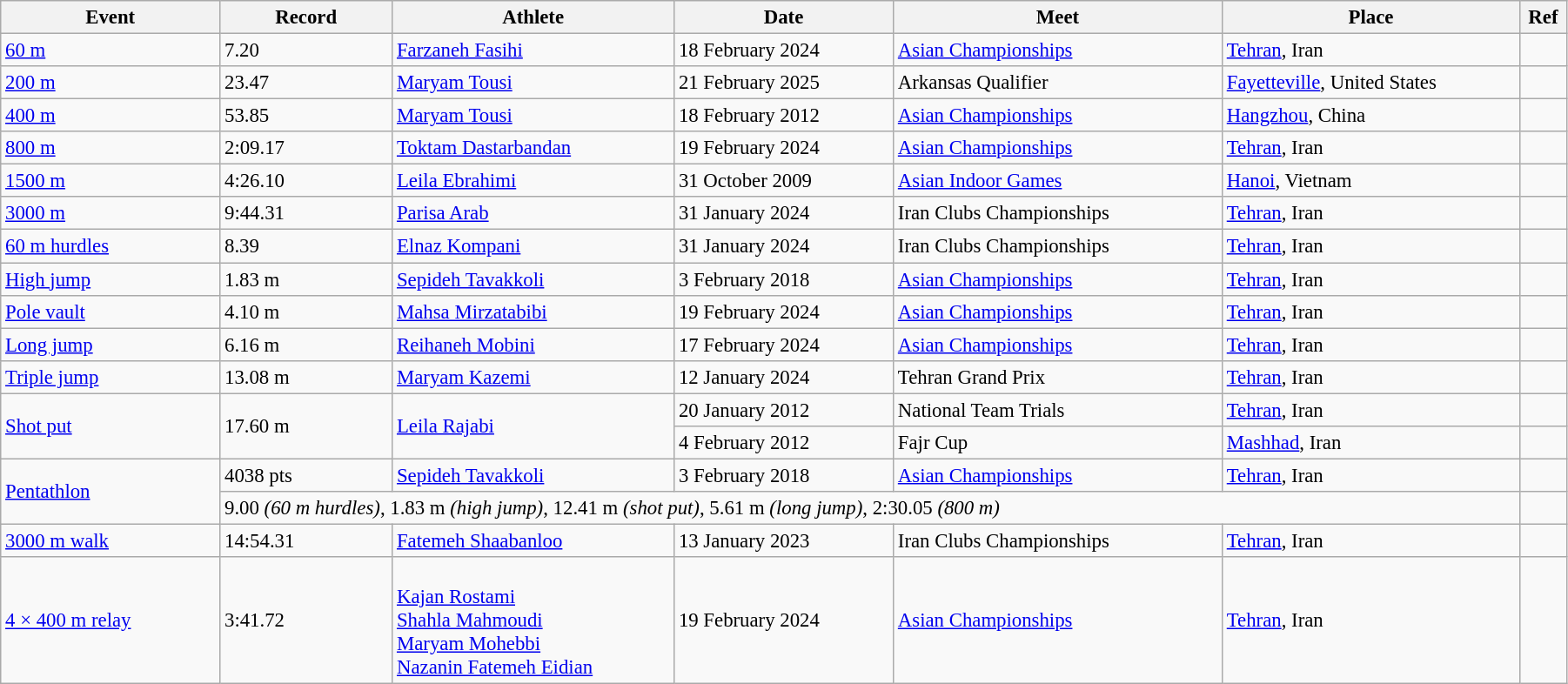<table class="wikitable" style="font-size:95%; width: 95%;">
<tr>
<th width=14%>Event</th>
<th width=11%>Record</th>
<th width=18%>Athlete</th>
<th width=14%>Date</th>
<th width=21%>Meet</th>
<th width=19%>Place</th>
<th width=3%>Ref</th>
</tr>
<tr>
<td><a href='#'>60 m</a></td>
<td>7.20</td>
<td><a href='#'>Farzaneh Fasihi</a></td>
<td>18 February 2024</td>
<td><a href='#'>Asian Championships</a></td>
<td> <a href='#'>Tehran</a>, Iran</td>
<td></td>
</tr>
<tr>
<td><a href='#'>200 m</a></td>
<td>23.47</td>
<td><a href='#'>Maryam Tousi</a></td>
<td>21 February 2025</td>
<td>Arkansas Qualifier</td>
<td> <a href='#'>Fayetteville</a>, United States</td>
<td></td>
</tr>
<tr>
<td><a href='#'>400 m</a></td>
<td>53.85</td>
<td><a href='#'>Maryam Tousi</a></td>
<td>18 February 2012</td>
<td><a href='#'>Asian Championships</a></td>
<td> <a href='#'>Hangzhou</a>, China</td>
<td></td>
</tr>
<tr>
<td><a href='#'>800 m</a></td>
<td>2:09.17</td>
<td><a href='#'>Toktam Dastarbandan</a></td>
<td>19 February 2024</td>
<td><a href='#'>Asian Championships</a></td>
<td> <a href='#'>Tehran</a>, Iran</td>
<td></td>
</tr>
<tr>
<td><a href='#'>1500 m</a></td>
<td>4:26.10</td>
<td><a href='#'>Leila Ebrahimi</a></td>
<td>31 October 2009</td>
<td><a href='#'>Asian Indoor Games</a></td>
<td> <a href='#'>Hanoi</a>, Vietnam</td>
<td></td>
</tr>
<tr>
<td><a href='#'>3000 m</a></td>
<td>9:44.31</td>
<td><a href='#'>Parisa Arab</a></td>
<td>31 January 2024</td>
<td>Iran Clubs Championships</td>
<td> <a href='#'>Tehran</a>, Iran</td>
<td></td>
</tr>
<tr>
<td><a href='#'>60 m hurdles</a></td>
<td>8.39</td>
<td><a href='#'>Elnaz Kompani</a></td>
<td>31 January 2024</td>
<td>Iran Clubs Championships</td>
<td> <a href='#'>Tehran</a>, Iran</td>
<td></td>
</tr>
<tr>
<td><a href='#'>High jump</a></td>
<td>1.83 m </td>
<td><a href='#'>Sepideh Tavakkoli</a></td>
<td>3 February 2018</td>
<td><a href='#'>Asian Championships</a></td>
<td> <a href='#'>Tehran</a>, Iran</td>
<td></td>
</tr>
<tr>
<td><a href='#'>Pole vault</a></td>
<td>4.10 m</td>
<td><a href='#'>Mahsa Mirzatabibi</a></td>
<td>19 February 2024</td>
<td><a href='#'>Asian Championships</a></td>
<td> <a href='#'>Tehran</a>, Iran</td>
<td></td>
</tr>
<tr>
<td><a href='#'>Long jump</a></td>
<td>6.16 m</td>
<td><a href='#'>Reihaneh Mobini</a></td>
<td>17 February 2024</td>
<td><a href='#'>Asian Championships</a></td>
<td> <a href='#'>Tehran</a>, Iran</td>
<td></td>
</tr>
<tr>
<td><a href='#'>Triple jump</a></td>
<td>13.08 m</td>
<td><a href='#'>Maryam Kazemi</a></td>
<td>12 January 2024</td>
<td>Tehran Grand Prix</td>
<td> <a href='#'>Tehran</a>, Iran</td>
<td></td>
</tr>
<tr>
<td rowspan=2><a href='#'>Shot put</a></td>
<td rowspan=2>17.60 m</td>
<td rowspan=2><a href='#'>Leila Rajabi</a></td>
<td>20 January 2012</td>
<td>National Team Trials</td>
<td> <a href='#'>Tehran</a>, Iran</td>
<td></td>
</tr>
<tr>
<td>4 February 2012</td>
<td>Fajr Cup</td>
<td> <a href='#'>Mashhad</a>, Iran</td>
<td></td>
</tr>
<tr>
<td rowspan=2><a href='#'>Pentathlon</a></td>
<td>4038 pts</td>
<td><a href='#'>Sepideh Tavakkoli</a></td>
<td>3 February 2018</td>
<td><a href='#'>Asian Championships</a></td>
<td> <a href='#'>Tehran</a>, Iran</td>
<td></td>
</tr>
<tr>
<td colspan=5>9.00 <em>(60 m hurdles)</em>, 1.83 m <em>(high jump)</em>, 12.41 m <em>(shot put)</em>, 5.61 m <em>(long jump)</em>, 2:30.05 <em>(800 m)</em></td>
<td></td>
</tr>
<tr>
<td><a href='#'>3000 m walk</a></td>
<td>14:54.31</td>
<td><a href='#'>Fatemeh Shaabanloo</a></td>
<td>13 January 2023</td>
<td>Iran Clubs Championships</td>
<td> <a href='#'>Tehran</a>, Iran</td>
<td></td>
</tr>
<tr>
<td><a href='#'>4 × 400 m relay</a></td>
<td>3:41.72</td>
<td><br><a href='#'>Kajan Rostami</a><br><a href='#'>Shahla Mahmoudi</a><br><a href='#'>Maryam Mohebbi</a><br><a href='#'>Nazanin Fatemeh Eidian</a></td>
<td>19 February 2024</td>
<td><a href='#'>Asian Championships</a></td>
<td> <a href='#'>Tehran</a>, Iran</td>
<td></td>
</tr>
</table>
